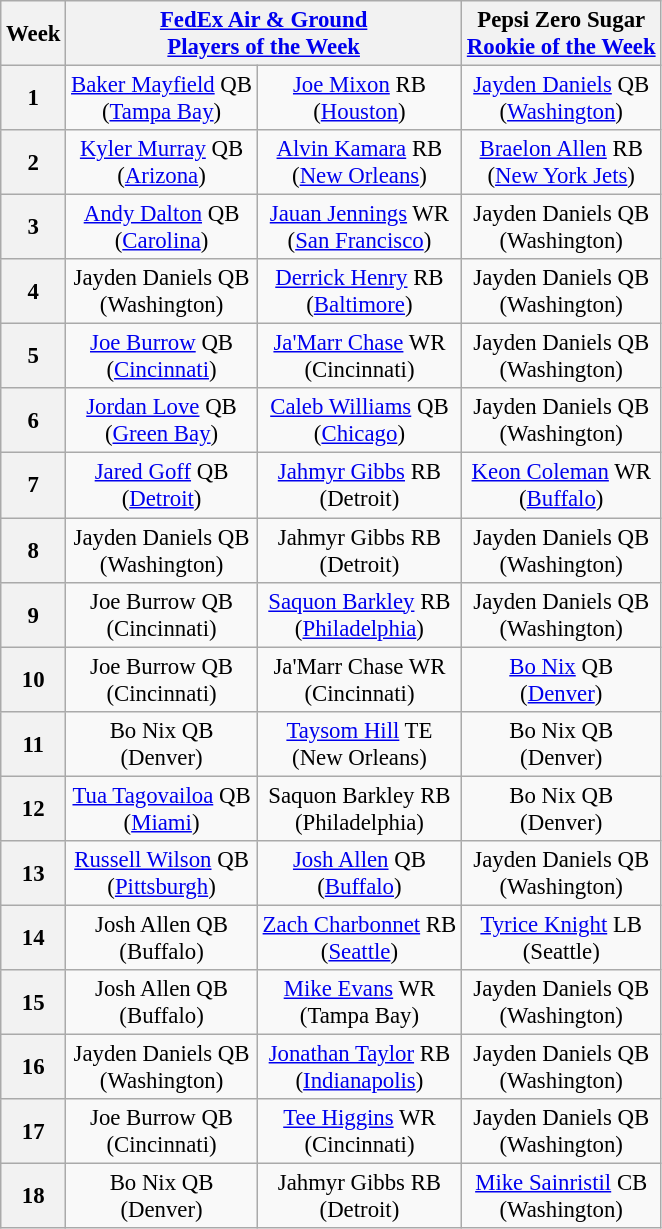<table class="wikitable" style="font-size: 95%; text-align: center;">
<tr>
<th>Week</th>
<th colspan="2"><a href='#'>FedEx Air & Ground<br>Players of the Week</a></th>
<th>Pepsi Zero Sugar<br><a href='#'>Rookie of the Week</a></th>
</tr>
<tr>
<th>1</th>
<td><a href='#'>Baker Mayfield</a> QB<br>(<a href='#'>Tampa Bay</a>)</td>
<td><a href='#'>Joe Mixon</a> RB<br>(<a href='#'>Houston</a>)</td>
<td><a href='#'>Jayden Daniels</a> QB<br>(<a href='#'>Washington</a>)</td>
</tr>
<tr>
<th>2</th>
<td><a href='#'>Kyler Murray</a> QB<br>(<a href='#'>Arizona</a>)</td>
<td><a href='#'>Alvin Kamara</a> RB<br>(<a href='#'>New Orleans</a>)</td>
<td><a href='#'>Braelon Allen</a> RB<br>(<a href='#'>New York Jets</a>)</td>
</tr>
<tr>
<th>3</th>
<td><a href='#'>Andy Dalton</a> QB<br>(<a href='#'>Carolina</a>)</td>
<td><a href='#'>Jauan Jennings</a> WR<br>(<a href='#'>San Francisco</a>)</td>
<td>Jayden Daniels QB<br>(Washington)</td>
</tr>
<tr>
<th>4</th>
<td>Jayden Daniels QB<br>(Washington)</td>
<td><a href='#'>Derrick Henry</a> RB<br>(<a href='#'>Baltimore</a>)</td>
<td>Jayden Daniels QB<br>(Washington)</td>
</tr>
<tr>
<th>5</th>
<td><a href='#'>Joe Burrow</a> QB<br>(<a href='#'>Cincinnati</a>)</td>
<td><a href='#'>Ja'Marr Chase</a> WR<br>(Cincinnati)</td>
<td>Jayden Daniels QB<br>(Washington)</td>
</tr>
<tr>
<th>6</th>
<td><a href='#'>Jordan Love</a> QB<br>(<a href='#'>Green Bay</a>)</td>
<td><a href='#'>Caleb Williams</a> QB<br>(<a href='#'>Chicago</a>)</td>
<td>Jayden Daniels QB<br>(Washington)</td>
</tr>
<tr>
<th>7</th>
<td><a href='#'>Jared Goff</a> QB<br>(<a href='#'>Detroit</a>)</td>
<td><a href='#'>Jahmyr Gibbs</a> RB<br>(Detroit)</td>
<td><a href='#'>Keon Coleman</a> WR<br>(<a href='#'>Buffalo</a>)</td>
</tr>
<tr>
<th>8</th>
<td>Jayden Daniels QB<br>(Washington)</td>
<td>Jahmyr Gibbs RB<br>(Detroit)</td>
<td>Jayden Daniels QB<br>(Washington)</td>
</tr>
<tr>
<th>9</th>
<td>Joe Burrow QB<br>(Cincinnati)</td>
<td><a href='#'>Saquon Barkley</a> RB<br>(<a href='#'>Philadelphia</a>)</td>
<td>Jayden Daniels QB<br>(Washington)</td>
</tr>
<tr>
<th>10</th>
<td>Joe Burrow QB<br>(Cincinnati)</td>
<td>Ja'Marr Chase WR<br>(Cincinnati)</td>
<td><a href='#'>Bo Nix</a> QB<br>(<a href='#'>Denver</a>)</td>
</tr>
<tr>
<th>11</th>
<td>Bo Nix QB<br>(Denver)</td>
<td><a href='#'>Taysom Hill</a> TE<br>(New Orleans)</td>
<td>Bo Nix QB<br>(Denver)</td>
</tr>
<tr>
<th>12</th>
<td><a href='#'>Tua Tagovailoa</a> QB<br>(<a href='#'>Miami</a>)</td>
<td>Saquon Barkley RB<br>(Philadelphia)</td>
<td>Bo Nix QB<br>(Denver)</td>
</tr>
<tr>
<th>13</th>
<td><a href='#'>Russell Wilson</a> QB<br>(<a href='#'>Pittsburgh</a>)</td>
<td><a href='#'>Josh Allen</a> QB<br>(<a href='#'>Buffalo</a>)</td>
<td>Jayden Daniels QB<br>(Washington)</td>
</tr>
<tr>
<th>14</th>
<td>Josh Allen QB<br>(Buffalo)</td>
<td><a href='#'>Zach Charbonnet</a> RB<br>(<a href='#'>Seattle</a>)</td>
<td><a href='#'>Tyrice Knight</a> LB<br>(Seattle)</td>
</tr>
<tr>
<th>15</th>
<td>Josh Allen QB<br>(Buffalo)</td>
<td><a href='#'>Mike Evans</a> WR<br>(Tampa Bay)</td>
<td>Jayden Daniels QB<br>(Washington)</td>
</tr>
<tr>
<th>16</th>
<td>Jayden Daniels QB<br>(Washington)</td>
<td><a href='#'>Jonathan Taylor</a> RB<br>(<a href='#'>Indianapolis</a>)</td>
<td>Jayden Daniels QB<br>(Washington)</td>
</tr>
<tr>
<th>17</th>
<td>Joe Burrow QB<br>(Cincinnati)</td>
<td><a href='#'>Tee Higgins</a> WR<br>(Cincinnati)</td>
<td>Jayden Daniels QB<br>(Washington)</td>
</tr>
<tr>
<th>18</th>
<td>Bo Nix QB<br>(Denver)</td>
<td>Jahmyr Gibbs RB<br>(Detroit)</td>
<td><a href='#'>Mike Sainristil</a> CB<br>(Washington)</td>
</tr>
</table>
